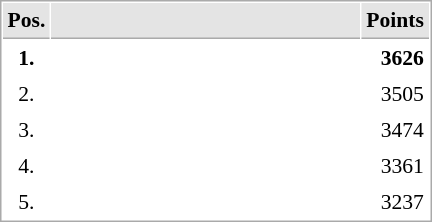<table cellspacing="1" cellpadding="3" style="border:1px solid #AAAAAA;font-size:90%">
<tr bgcolor="#E4E4E4">
<th style="border-bottom:1px solid #AAAAAA" width=10>Pos.</th>
<th style="border-bottom:1px solid #AAAAAA" width=200></th>
<th style="border-bottom:1px solid #AAAAAA" width=20>Points</th>
</tr>
<tr>
<td align="center"><strong>1.</strong></td>
<td><strong></strong></td>
<td align="right"><strong>3626</strong></td>
</tr>
<tr>
<td align="center">2.</td>
<td></td>
<td align="right">3505</td>
</tr>
<tr>
<td align="center">3.</td>
<td></td>
<td align="right">3474</td>
</tr>
<tr>
<td align="center">4.</td>
<td></td>
<td align="right">3361</td>
</tr>
<tr>
<td align="center">5.</td>
<td></td>
<td align="right">3237</td>
</tr>
</table>
